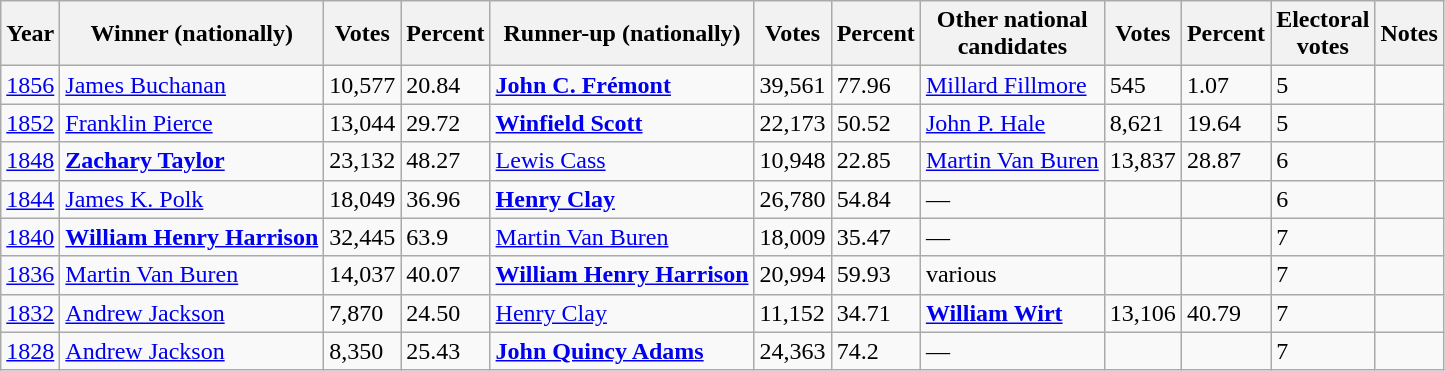<table class="wikitable sortable">
<tr>
<th data-sort-type="number">Year</th>
<th>Winner (nationally)</th>
<th data-sort-type="number">Votes</th>
<th data-sort-type="number">Percent</th>
<th>Runner-up (nationally)</th>
<th data-sort-type="number">Votes</th>
<th data-sort-type="number">Percent</th>
<th>Other national<br>candidates</th>
<th data-sort-type="number">Votes</th>
<th data-sort-type="number">Percent</th>
<th data-sort-type="number">Electoral<br>votes</th>
<th class="unsortable">Notes</th>
</tr>
<tr>
<td><a href='#'>1856</a></td>
<td><a href='#'>James Buchanan</a></td>
<td>10,577</td>
<td>20.84</td>
<td><strong><a href='#'>John C. Frémont</a></strong></td>
<td>39,561</td>
<td>77.96</td>
<td><a href='#'>Millard Fillmore</a></td>
<td>545</td>
<td>1.07</td>
<td>5</td>
<td></td>
</tr>
<tr>
<td><a href='#'>1852</a></td>
<td><a href='#'>Franklin Pierce</a></td>
<td>13,044</td>
<td>29.72</td>
<td><strong><a href='#'>Winfield Scott</a></strong></td>
<td>22,173</td>
<td>50.52</td>
<td><a href='#'>John P. Hale</a></td>
<td>8,621</td>
<td>19.64</td>
<td>5</td>
<td></td>
</tr>
<tr>
<td><a href='#'>1848</a></td>
<td><strong><a href='#'>Zachary Taylor</a></strong></td>
<td>23,132</td>
<td>48.27</td>
<td><a href='#'>Lewis Cass</a></td>
<td>10,948</td>
<td>22.85</td>
<td><a href='#'>Martin Van Buren</a></td>
<td>13,837</td>
<td>28.87</td>
<td>6</td>
<td></td>
</tr>
<tr>
<td><a href='#'>1844</a></td>
<td><a href='#'>James K. Polk</a></td>
<td>18,049</td>
<td>36.96</td>
<td><strong><a href='#'>Henry Clay</a></strong></td>
<td>26,780</td>
<td>54.84</td>
<td>—</td>
<td></td>
<td></td>
<td>6</td>
<td></td>
</tr>
<tr>
<td><a href='#'>1840</a></td>
<td><strong><a href='#'>William Henry Harrison</a></strong></td>
<td>32,445</td>
<td>63.9</td>
<td><a href='#'>Martin Van Buren</a></td>
<td>18,009</td>
<td>35.47</td>
<td>—</td>
<td></td>
<td></td>
<td>7</td>
<td></td>
</tr>
<tr>
<td><a href='#'>1836</a></td>
<td><a href='#'>Martin Van Buren</a></td>
<td>14,037</td>
<td>40.07</td>
<td><strong><a href='#'>William Henry Harrison</a></strong></td>
<td>20,994</td>
<td>59.93</td>
<td>various</td>
<td></td>
<td></td>
<td>7</td>
<td></td>
</tr>
<tr>
<td><a href='#'>1832</a></td>
<td><a href='#'>Andrew Jackson</a></td>
<td>7,870</td>
<td>24.50</td>
<td><a href='#'>Henry Clay</a></td>
<td>11,152</td>
<td>34.71</td>
<td><strong><a href='#'>William Wirt</a></strong></td>
<td>13,106</td>
<td>40.79</td>
<td>7</td>
<td></td>
</tr>
<tr>
<td><a href='#'>1828</a></td>
<td><a href='#'>Andrew Jackson</a></td>
<td>8,350</td>
<td>25.43</td>
<td><strong><a href='#'>John Quincy Adams</a></strong></td>
<td>24,363</td>
<td>74.2</td>
<td>—</td>
<td></td>
<td></td>
<td>7</td>
<td></td>
</tr>
</table>
